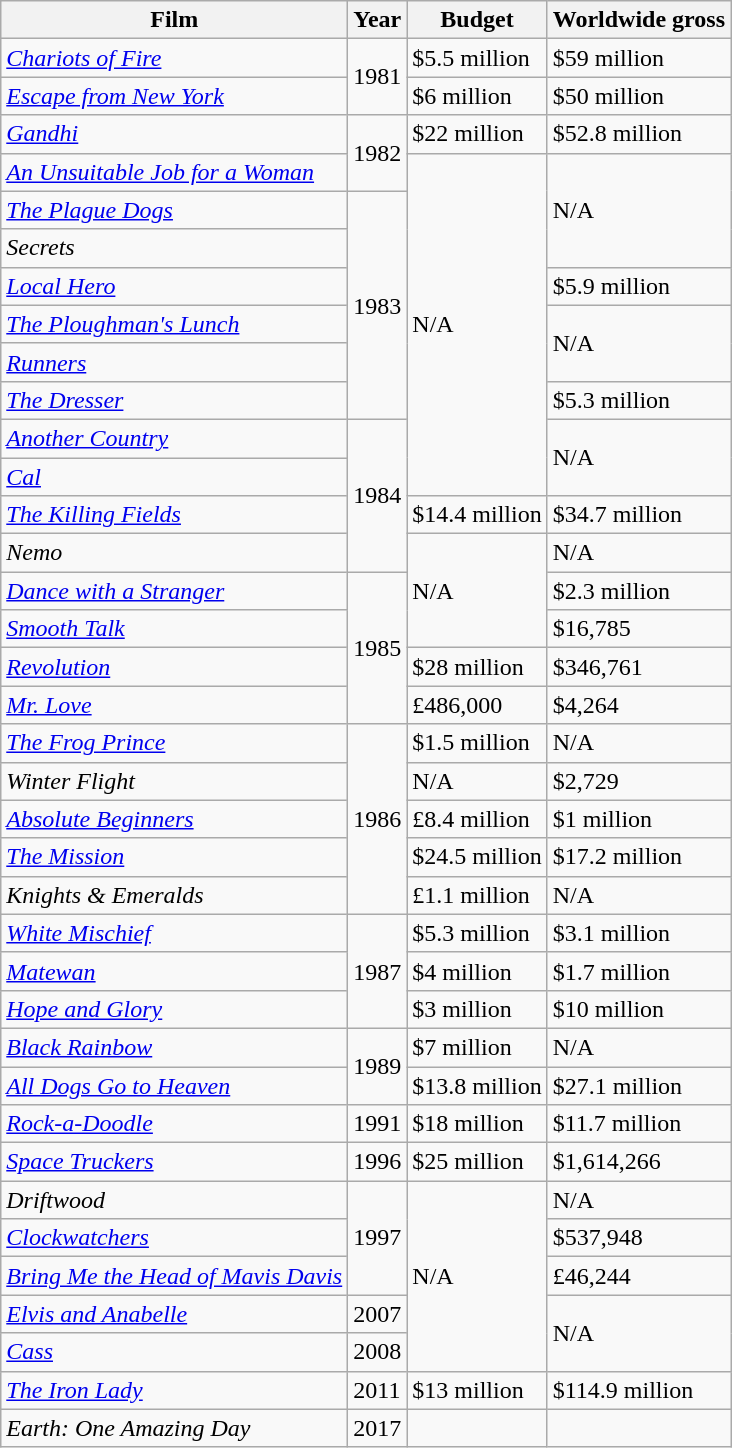<table class="wikitable sortable">
<tr>
<th>Film</th>
<th>Year</th>
<th>Budget</th>
<th>Worldwide gross</th>
</tr>
<tr>
<td><em><a href='#'>Chariots of Fire</a></em></td>
<td rowspan="2">1981</td>
<td>$5.5 million</td>
<td>$59 million</td>
</tr>
<tr>
<td><em><a href='#'>Escape from New York</a></em></td>
<td>$6 million</td>
<td>$50 million</td>
</tr>
<tr>
<td><em><a href='#'>Gandhi</a></em></td>
<td rowspan="2">1982</td>
<td>$22 million</td>
<td>$52.8 million </td>
</tr>
<tr>
<td><em><a href='#'>An Unsuitable Job for a Woman</a></em></td>
<td rowspan="9">N/A</td>
<td rowspan="3">N/A</td>
</tr>
<tr>
<td><em><a href='#'>The Plague Dogs</a></em></td>
<td rowspan="6">1983</td>
</tr>
<tr>
<td><em>Secrets</em></td>
</tr>
<tr>
<td><em><a href='#'>Local Hero</a></em></td>
<td>$5.9 million</td>
</tr>
<tr>
<td><em><a href='#'>The Ploughman's Lunch</a></em></td>
<td rowspan="2">N/A</td>
</tr>
<tr>
<td><em><a href='#'>Runners</a></em></td>
</tr>
<tr>
<td><em><a href='#'>The Dresser</a></em></td>
<td>$5.3 million</td>
</tr>
<tr>
<td><em><a href='#'>Another Country</a></em></td>
<td rowspan="4">1984</td>
<td rowspan="2">N/A</td>
</tr>
<tr>
<td><em><a href='#'>Cal</a></em></td>
</tr>
<tr>
<td><em><a href='#'>The Killing Fields</a></em></td>
<td>$14.4 million</td>
<td>$34.7 million</td>
</tr>
<tr>
<td><em>Nemo</em></td>
<td rowspan="3">N/A</td>
<td>N/A</td>
</tr>
<tr>
<td><em><a href='#'>Dance with a Stranger</a></em></td>
<td rowspan="4">1985</td>
<td>$2.3 million</td>
</tr>
<tr>
<td><em><a href='#'>Smooth Talk</a></em></td>
<td>$16,785</td>
</tr>
<tr>
<td><em><a href='#'>Revolution</a></em></td>
<td>$28 million</td>
<td>$346,761</td>
</tr>
<tr>
<td><em><a href='#'>Mr. Love</a></em></td>
<td>£486,000</td>
<td>$4,264</td>
</tr>
<tr>
<td><em><a href='#'>The Frog Prince</a></em></td>
<td rowspan="5">1986</td>
<td>$1.5 million</td>
<td>N/A</td>
</tr>
<tr>
<td><em>Winter Flight</em></td>
<td>N/A</td>
<td>$2,729</td>
</tr>
<tr>
<td><em><a href='#'>Absolute Beginners</a></em></td>
<td>£8.4 million</td>
<td>$1 million</td>
</tr>
<tr>
<td><em><a href='#'>The Mission</a></em></td>
<td>$24.5 million</td>
<td>$17.2 million</td>
</tr>
<tr>
<td><em>Knights & Emeralds</em></td>
<td>£1.1 million</td>
<td>N/A</td>
</tr>
<tr>
<td><em><a href='#'>White Mischief</a></em></td>
<td rowspan="3">1987</td>
<td>$5.3 million</td>
<td>$3.1 million</td>
</tr>
<tr>
<td><em><a href='#'>Matewan</a></em></td>
<td>$4 million</td>
<td>$1.7 million</td>
</tr>
<tr>
<td><em><a href='#'>Hope and Glory</a></em></td>
<td>$3 million</td>
<td>$10 million</td>
</tr>
<tr>
<td><em><a href='#'>Black Rainbow</a></em></td>
<td rowspan="2">1989</td>
<td>$7 million</td>
<td>N/A</td>
</tr>
<tr>
<td><em><a href='#'>All Dogs Go to Heaven</a></em></td>
<td>$13.8 million</td>
<td>$27.1 million</td>
</tr>
<tr>
<td><em><a href='#'>Rock-a-Doodle</a></em></td>
<td>1991</td>
<td>$18 million</td>
<td>$11.7 million</td>
</tr>
<tr>
<td><em><a href='#'>Space Truckers</a></em></td>
<td>1996</td>
<td>$25 million</td>
<td>$1,614,266</td>
</tr>
<tr>
<td><em>Driftwood</em></td>
<td rowspan="3">1997</td>
<td rowspan="5">N/A</td>
<td>N/A</td>
</tr>
<tr>
<td><em><a href='#'>Clockwatchers</a></em></td>
<td>$537,948</td>
</tr>
<tr>
<td><em><a href='#'>Bring Me the Head of Mavis Davis</a></em></td>
<td>£46,244</td>
</tr>
<tr>
<td><em><a href='#'>Elvis and Anabelle</a></em></td>
<td>2007</td>
<td rowspan="2">N/A</td>
</tr>
<tr>
<td><em><a href='#'>Cass</a></em></td>
<td>2008</td>
</tr>
<tr>
<td><em><a href='#'>The Iron Lady</a></em></td>
<td>2011</td>
<td>$13 million</td>
<td>$114.9 million</td>
</tr>
<tr>
<td><em>Earth: One Amazing Day</em></td>
<td>2017</td>
<td></td>
<td></td>
</tr>
</table>
